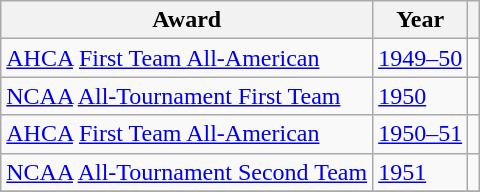<table class="wikitable">
<tr>
<th>Award</th>
<th>Year</th>
<th></th>
</tr>
<tr>
<td><a href='#'>AHCA</a> <a href='#'>First Team All-American</a></td>
<td><a href='#'>1949–50</a></td>
<td></td>
</tr>
<tr>
<td><a href='#'>NCAA</a> <a href='#'>All-Tournament First Team</a></td>
<td><a href='#'>1950</a></td>
<td></td>
</tr>
<tr>
<td><a href='#'>AHCA</a> <a href='#'>First Team All-American</a></td>
<td><a href='#'>1950–51</a></td>
<td></td>
</tr>
<tr>
<td><a href='#'>NCAA</a> <a href='#'>All-Tournament Second Team</a></td>
<td><a href='#'>1951</a></td>
<td></td>
</tr>
<tr>
</tr>
</table>
